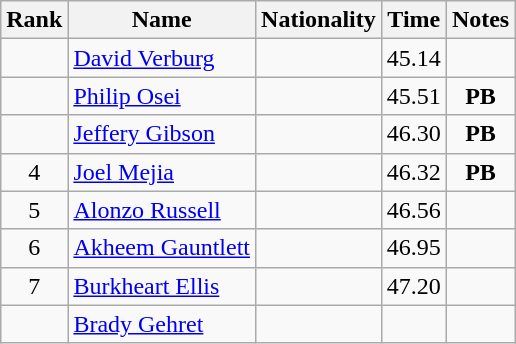<table class="wikitable sortable" style="text-align:center">
<tr>
<th>Rank</th>
<th>Name</th>
<th>Nationality</th>
<th>Time</th>
<th>Notes</th>
</tr>
<tr>
<td></td>
<td align=left><a href='#'>David Verburg</a></td>
<td align=left></td>
<td>45.14</td>
<td></td>
</tr>
<tr>
<td></td>
<td align=left><a href='#'>Philip Osei</a></td>
<td align=left></td>
<td>45.51</td>
<td><strong>PB</strong></td>
</tr>
<tr>
<td></td>
<td align=left><a href='#'>Jeffery Gibson</a></td>
<td align=left></td>
<td>46.30</td>
<td><strong>PB</strong></td>
</tr>
<tr>
<td>4</td>
<td align=left><a href='#'>Joel Mejia</a></td>
<td align=left></td>
<td>46.32</td>
<td><strong>PB</strong></td>
</tr>
<tr>
<td>5</td>
<td align=left><a href='#'>Alonzo Russell</a></td>
<td align=left></td>
<td>46.56</td>
<td></td>
</tr>
<tr>
<td>6</td>
<td align=left><a href='#'>Akheem Gauntlett</a></td>
<td align=left></td>
<td>46.95</td>
<td></td>
</tr>
<tr>
<td>7</td>
<td align=left><a href='#'>Burkheart Ellis</a></td>
<td align=left></td>
<td>47.20</td>
<td></td>
</tr>
<tr>
<td></td>
<td align=left><a href='#'>Brady Gehret</a></td>
<td align=left></td>
<td></td>
<td></td>
</tr>
</table>
